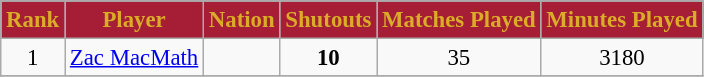<table class="wikitable" style="font-size: 95%; text-align: center;">
<tr>
</tr>
<tr>
<th style="background:#A51E36; color:#DAAC27; text-align:center;">Rank</th>
<th style="background:#A51E36; color:#DAAC27; text-align:center;">Player</th>
<th style="background:#A51E36; color:#DAAC27; text-align:center;">Nation</th>
<th style="background:#A51E36; color:#DAAC27; text-align:center;">Shutouts</th>
<th style="background:#A51E36; color:#DAAC27; text-align:center;">Matches Played</th>
<th style="background:#A51E36; color:#DAAC27; text-align:center;">Minutes Played</th>
</tr>
<tr>
<td rowspan="1">1</td>
<td><a href='#'>Zac MacMath</a></td>
<td></td>
<td><strong>10</strong></td>
<td>35</td>
<td>3180</td>
</tr>
<tr>
</tr>
</table>
